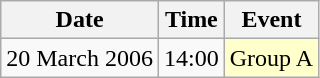<table class = "wikitable" style="text-align:center;">
<tr>
<th>Date</th>
<th>Time</th>
<th>Event</th>
</tr>
<tr>
<td>20 March 2006</td>
<td>14:00</td>
<td bgcolor=ffffcc>Group A</td>
</tr>
</table>
